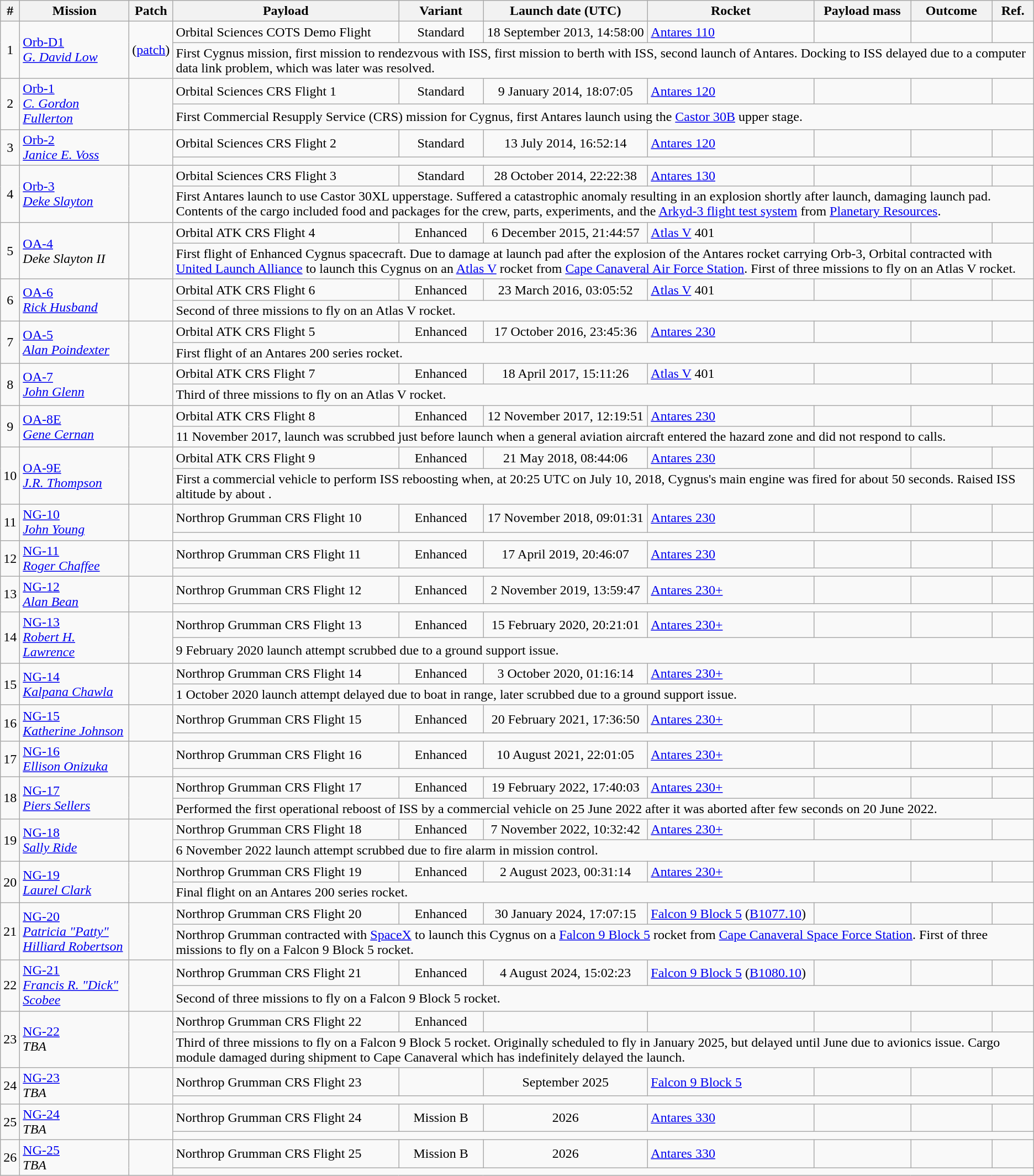<table class="wikitable sticky-header">
<tr>
<th>#</th>
<th>Mission</th>
<th>Patch</th>
<th>Payload</th>
<th>Variant</th>
<th>Launch date (UTC)</th>
<th>Rocket</th>
<th>Payload mass</th>
<th>Outcome</th>
<th>Ref.</th>
</tr>
<tr>
<td rowspan=2 style="text-align:center;">1</td>
<td rowspan=2><a href='#'>Orb-D1</a><br><em><a href='#'>G. David Low</a></em></td>
<td rowspan=2>(<a href='#'>patch</a>)</td>
<td>Orbital Sciences COTS Demo Flight</td>
<td style="text-align:center;">Standard</td>
<td style="text-align:center;">18 September 2013, 14:58:00</td>
<td><a href='#'>Antares 110</a></td>
<td></td>
<td></td>
<td></td>
</tr>
<tr>
<td colspan=7>First Cygnus mission, first mission to rendezvous with ISS, first mission to berth with ISS, second launch of Antares. Docking to ISS delayed due to a computer data link problem, which was later was resolved.</td>
</tr>
<tr>
<td rowspan=2 style="text-align:center;">2</td>
<td rowspan=2><a href='#'>Orb-1</a><br><em><a href='#'>C. Gordon Fullerton</a></em></td>
<td rowspan=2></td>
<td>Orbital Sciences CRS Flight 1</td>
<td style="text-align:center;">Standard</td>
<td style="text-align:center;">9 January 2014, 18:07:05</td>
<td><a href='#'>Antares 120</a></td>
<td></td>
<td></td>
<td></td>
</tr>
<tr>
<td colspan=7>First Commercial Resupply Service (CRS) mission for Cygnus, first Antares launch using the <a href='#'>Castor 30B</a> upper stage.</td>
</tr>
<tr>
<td rowspan=2 style="text-align:center;">3</td>
<td rowspan=2><a href='#'>Orb-2</a><br><em><a href='#'>Janice E. Voss</a></em></td>
<td rowspan=2></td>
<td>Orbital Sciences CRS Flight 2</td>
<td style="text-align:center;">Standard</td>
<td style="text-align:center;">13 July 2014, 16:52:14</td>
<td><a href='#'>Antares 120</a></td>
<td></td>
<td></td>
<td></td>
</tr>
<tr>
<td colspan=7></td>
</tr>
<tr>
<td rowspan=2 style="text-align:center;">4</td>
<td rowspan=2><a href='#'>Orb-3</a><br><em><a href='#'>Deke Slayton</a></em></td>
<td rowspan=2></td>
<td>Orbital Sciences CRS Flight 3</td>
<td style="text-align:center;">Standard</td>
<td style="text-align:center;">28 October 2014, 22:22:38</td>
<td><a href='#'>Antares 130</a></td>
<td></td>
<td></td>
<td></td>
</tr>
<tr>
<td colspan=7>First Antares launch to use Castor 30XL upperstage. Suffered a catastrophic anomaly resulting in an explosion shortly after launch, damaging launch pad. Contents of the cargo included food and packages for the crew, parts, experiments, and the <a href='#'>Arkyd-3 flight test system</a> from <a href='#'>Planetary Resources</a>.</td>
</tr>
<tr>
<td rowspan=2 style="text-align:center;">5</td>
<td rowspan=2><a href='#'>OA-4</a><br><em>Deke Slayton II</em></td>
<td rowspan=2></td>
<td>Orbital ATK CRS Flight 4</td>
<td style="text-align:center;">Enhanced</td>
<td style="text-align:center;">6 December 2015, 21:44:57</td>
<td><a href='#'>Atlas V</a> 401</td>
<td></td>
<td></td>
<td></td>
</tr>
<tr>
<td colspan=7>First flight of Enhanced Cygnus spacecraft. Due to damage at launch pad after the explosion of the Antares rocket carrying Orb-3, Orbital contracted with <a href='#'>United Launch Alliance</a> to launch this Cygnus on an <a href='#'>Atlas V</a> rocket from <a href='#'>Cape Canaveral Air Force Station</a>. First of three missions to fly on an Atlas V rocket.</td>
</tr>
<tr>
<td rowspan=2 style="text-align:center;">6</td>
<td rowspan=2><a href='#'>OA-6</a><br><em><a href='#'>Rick Husband</a></em></td>
<td rowspan=2></td>
<td>Orbital ATK CRS Flight 6</td>
<td style="text-align:center;">Enhanced</td>
<td style="text-align:center;">23 March 2016, 03:05:52</td>
<td><a href='#'>Atlas V</a> 401</td>
<td></td>
<td></td>
<td></td>
</tr>
<tr>
<td colspan=7>Second of three missions to fly on an Atlas V rocket.</td>
</tr>
<tr>
<td rowspan=2 style="text-align:center;">7</td>
<td rowspan=2><a href='#'>OA-5</a><br><em><a href='#'>Alan Poindexter</a></em></td>
<td rowspan=2></td>
<td>Orbital ATK CRS Flight 5</td>
<td style="text-align:center;">Enhanced</td>
<td style="text-align:center;">17 October 2016, 23:45:36</td>
<td><a href='#'>Antares 230</a></td>
<td></td>
<td></td>
<td></td>
</tr>
<tr>
<td colspan=7>First flight of an Antares 200 series rocket.</td>
</tr>
<tr>
<td rowspan=2 style="text-align:center;">8</td>
<td rowspan=2><a href='#'>OA-7</a><br><em><a href='#'>John Glenn</a></em></td>
<td rowspan=2></td>
<td>Orbital ATK CRS Flight 7</td>
<td style="text-align:center;">Enhanced</td>
<td style="text-align:center;">18 April 2017, 15:11:26</td>
<td><a href='#'>Atlas V</a> 401</td>
<td></td>
<td></td>
<td></td>
</tr>
<tr>
<td colspan=7>Third of three missions to fly on an Atlas V rocket.</td>
</tr>
<tr>
<td rowspan=2 style="text-align:center;">9</td>
<td rowspan=2><a href='#'>OA-8E</a><br><em><a href='#'>Gene Cernan</a></em></td>
<td rowspan=2></td>
<td>Orbital ATK CRS Flight 8</td>
<td style="text-align:center;">Enhanced</td>
<td style="text-align:center;">12 November 2017, 12:19:51</td>
<td><a href='#'>Antares 230</a></td>
<td></td>
<td></td>
<td></td>
</tr>
<tr>
<td colspan=7>11 November 2017, launch was scrubbed just before launch when a general aviation aircraft entered the hazard zone and did not respond to calls.</td>
</tr>
<tr>
<td rowspan=2 style="text-align:center;">10</td>
<td rowspan=2><a href='#'>OA-9E</a><br><em><a href='#'>J.R. Thompson</a></em></td>
<td rowspan=2></td>
<td>Orbital ATK CRS Flight 9</td>
<td style="text-align:center;">Enhanced</td>
<td style="text-align:center;">21 May 2018, 08:44:06</td>
<td><a href='#'>Antares 230</a></td>
<td></td>
<td></td>
<td></td>
</tr>
<tr>
<td colspan=7>First a commercial vehicle to perform ISS reboosting when, at 20:25 UTC on July 10, 2018, Cygnus's main engine was fired for about 50 seconds. Raised ISS altitude by about .</td>
</tr>
<tr>
<td rowspan=2 style="text-align:center;">11</td>
<td rowspan=2><a href='#'>NG-10</a><br><em><a href='#'>John Young</a></em></td>
<td rowspan=2></td>
<td>Northrop Grumman CRS Flight 10</td>
<td style="text-align:center;">Enhanced</td>
<td style="text-align:center;">17 November 2018, 09:01:31</td>
<td><a href='#'>Antares 230</a></td>
<td></td>
<td></td>
<td></td>
</tr>
<tr>
<td colspan=7></td>
</tr>
<tr>
<td rowspan=2 style="text-align:center;">12</td>
<td rowspan=2><a href='#'>NG-11</a><br><em><a href='#'>Roger Chaffee</a></em></td>
<td rowspan=2></td>
<td>Northrop Grumman CRS Flight 11</td>
<td style="text-align:center;">Enhanced</td>
<td style="text-align:center;">17 April 2019, 20:46:07</td>
<td><a href='#'>Antares 230</a></td>
<td></td>
<td></td>
<td></td>
</tr>
<tr>
<td colspan=7></td>
</tr>
<tr>
<td rowspan=2 style="text-align:center;">13</td>
<td rowspan=2><a href='#'>NG-12</a><br><em><a href='#'>Alan Bean</a></em></td>
<td rowspan=2></td>
<td>Northrop Grumman CRS Flight 12</td>
<td style="text-align:center;">Enhanced</td>
<td style="text-align:center;">2 November 2019, 13:59:47</td>
<td><a href='#'>Antares 230+</a></td>
<td></td>
<td></td>
<td></td>
</tr>
<tr>
<td colspan=7></td>
</tr>
<tr>
<td rowspan=2 style="text-align:center;">14</td>
<td rowspan=2><a href='#'>NG-13</a><br><em><a href='#'>Robert H. Lawrence</a></em></td>
<td rowspan=2></td>
<td>Northrop Grumman CRS Flight 13</td>
<td style="text-align:center;">Enhanced</td>
<td style="text-align:center;">15 February 2020, 20:21:01</td>
<td><a href='#'>Antares 230+</a></td>
<td></td>
<td></td>
<td></td>
</tr>
<tr>
<td colspan=7>9 February 2020 launch attempt scrubbed due to a ground support issue.</td>
</tr>
<tr>
<td rowspan=2 style="text-align:center;">15</td>
<td rowspan=2><a href='#'>NG-14</a><br><em><a href='#'>Kalpana Chawla</a></em></td>
<td rowspan=2></td>
<td>Northrop Grumman CRS Flight 14</td>
<td style="text-align:center;">Enhanced</td>
<td style="text-align:center;">3 October 2020, 01:16:14</td>
<td><a href='#'>Antares 230+</a></td>
<td></td>
<td></td>
<td></td>
</tr>
<tr>
<td colspan=7>1 October 2020 launch attempt delayed due to boat in range, later scrubbed due to a ground support issue.</td>
</tr>
<tr>
<td rowspan=2 style="text-align:center;">16</td>
<td rowspan=2><a href='#'>NG-15</a><br><em><a href='#'>Katherine Johnson</a></em></td>
<td rowspan=2></td>
<td>Northrop Grumman CRS Flight 15</td>
<td style="text-align:center;">Enhanced</td>
<td style="text-align:center;">20 February 2021, 17:36:50</td>
<td><a href='#'>Antares 230+</a></td>
<td></td>
<td></td>
<td></td>
</tr>
<tr>
<td colspan=7></td>
</tr>
<tr>
<td rowspan=2 style="text-align:center;">17</td>
<td rowspan=2><a href='#'>NG-16</a><br><em><a href='#'>Ellison Onizuka</a></em></td>
<td rowspan=2></td>
<td>Northrop Grumman CRS Flight 16</td>
<td style="text-align:center;">Enhanced</td>
<td style="text-align:center;">10 August 2021, 22:01:05</td>
<td><a href='#'>Antares 230+</a></td>
<td></td>
<td></td>
<td></td>
</tr>
<tr>
<td colspan=7></td>
</tr>
<tr>
<td rowspan=2 style="text-align:center;">18</td>
<td rowspan=2><a href='#'>NG-17</a><br><em><a href='#'>Piers Sellers</a></em></td>
<td rowspan=2></td>
<td>Northrop Grumman CRS Flight 17</td>
<td style="text-align:center;">Enhanced</td>
<td style="text-align:center;">19 February 2022, 17:40:03</td>
<td><a href='#'>Antares 230+</a></td>
<td></td>
<td></td>
<td></td>
</tr>
<tr>
<td colspan=7>Performed the first operational reboost of ISS by a commercial vehicle on 25 June 2022 after it was aborted after few seconds on 20 June 2022.</td>
</tr>
<tr>
<td rowspan=2 style="text-align:center;">19</td>
<td rowspan=2><a href='#'>NG-18</a><br><em><a href='#'>Sally Ride</a></em></td>
<td rowspan=2></td>
<td>Northrop Grumman CRS Flight 18</td>
<td style="text-align:center;">Enhanced</td>
<td style="text-align:center;">7 November 2022, 10:32:42</td>
<td><a href='#'>Antares 230+</a></td>
<td></td>
<td></td>
<td></td>
</tr>
<tr>
<td colspan=7>6 November 2022 launch attempt scrubbed due to fire alarm in mission control.</td>
</tr>
<tr>
<td rowspan=2 style="text-align:center;">20</td>
<td rowspan=2><a href='#'>NG-19</a><br><em><a href='#'>Laurel Clark</a></em></td>
<td rowspan=2></td>
<td>Northrop Grumman CRS Flight 19</td>
<td style="text-align:center;">Enhanced</td>
<td style="text-align:center;">2 August 2023, 00:31:14</td>
<td><a href='#'>Antares 230+</a></td>
<td></td>
<td></td>
<td></td>
</tr>
<tr>
<td colspan=7>Final flight on an Antares 200 series rocket.</td>
</tr>
<tr>
<td rowspan=2 style="text-align:center;">21</td>
<td rowspan=2><a href='#'>NG-20</a><br><em><a href='#'>Patricia "Patty" Hilliard Robertson</a></em></td>
<td rowspan=2></td>
<td>Northrop Grumman CRS Flight 20</td>
<td style="text-align:center;">Enhanced</td>
<td style="text-align:center;">30 January 2024, 17:07:15</td>
<td><a href='#'>Falcon 9 Block 5</a> (<a href='#'>B1077.10</a>)</td>
<td></td>
<td></td>
<td></td>
</tr>
<tr>
<td colspan=7>Northrop Grumman contracted with <a href='#'>SpaceX</a> to launch this Cygnus on a <a href='#'>Falcon 9 Block 5</a> rocket from <a href='#'>Cape Canaveral Space Force Station</a>. First of three missions to fly on a Falcon 9 Block 5 rocket.</td>
</tr>
<tr>
<td rowspan=2 style="text-align:center;">22</td>
<td rowspan=2><a href='#'>NG-21</a><br><em><a href='#'>Francis R. "Dick" Scobee</a></em></td>
<td rowspan=2></td>
<td>Northrop Grumman CRS Flight 21</td>
<td style="text-align:center;">Enhanced</td>
<td style="text-align:center;">4 August 2024, 15:02:23</td>
<td><a href='#'>Falcon 9 Block 5</a> (<a href='#'>B1080.10</a>)</td>
<td></td>
<td></td>
<td></td>
</tr>
<tr>
<td colspan=7>Second of three missions to fly on a Falcon 9 Block 5 rocket.</td>
</tr>
<tr>
<td rowspan=2 style="text-align:center;">23</td>
<td rowspan=2><a href='#'>NG-22</a><br><em>TBA</em></td>
<td rowspan=2></td>
<td>Northrop Grumman CRS Flight 22</td>
<td style="text-align:center;">Enhanced</td>
<td></td>
<td></td>
<td></td>
<td></td>
<td></td>
</tr>
<tr>
<td colspan=7>Third of three missions to fly on a Falcon 9 Block 5 rocket. Originally scheduled to fly in January 2025, but delayed until June due to avionics issue. Cargo module damaged during shipment to Cape Canaveral which has indefinitely delayed the launch.</td>
</tr>
<tr>
<td rowspan=2 style="text-align:center;">24</td>
<td rowspan=2><a href='#'>NG-23</a><br><em>TBA</em></td>
<td rowspan=2></td>
<td>Northrop Grumman CRS Flight 23</td>
<td></td>
<td style="text-align:center;">September 2025</td>
<td><a href='#'>Falcon 9 Block 5</a></td>
<td></td>
<td></td>
<td></td>
</tr>
<tr>
<td colspan=7></td>
</tr>
<tr>
<td rowspan=2 style="text-align:center;">25</td>
<td rowspan=2><a href='#'>NG-24</a><br><em>TBA</em></td>
<td rowspan=2></td>
<td>Northrop Grumman CRS Flight 24</td>
<td style="text-align:center;">Mission B</td>
<td style="text-align:center;">2026</td>
<td><a href='#'>Antares 330</a></td>
<td></td>
<td></td>
<td></td>
</tr>
<tr>
<td colspan=7></td>
</tr>
<tr>
<td rowspan=2 style="text-align:center;">26</td>
<td rowspan=2><a href='#'>NG-25</a><br><em>TBA</em></td>
<td rowspan=2></td>
<td>Northrop Grumman CRS Flight 25</td>
<td style="text-align:center;">Mission B</td>
<td style="text-align:center;">2026</td>
<td><a href='#'>Antares 330</a></td>
<td></td>
<td></td>
<td></td>
</tr>
<tr>
<td colspan=7></td>
</tr>
</table>
